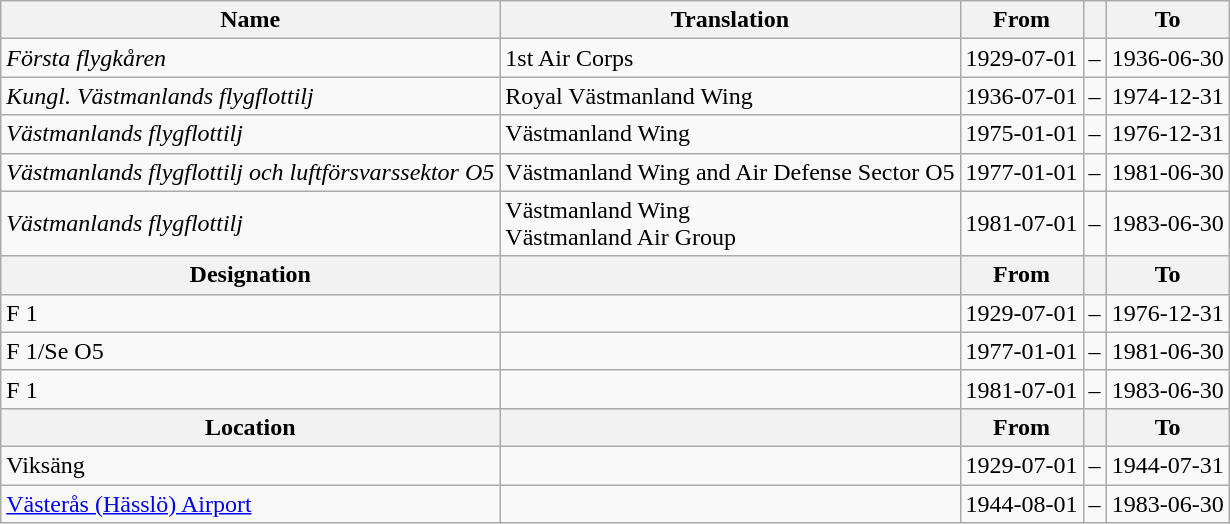<table class="wikitable">
<tr>
<th style="font-weight:bold;">Name</th>
<th style="font-weight:bold;">Translation</th>
<th style="text-align: center; font-weight:bold;">From</th>
<th></th>
<th style="text-align: center; font-weight:bold;">To</th>
</tr>
<tr>
<td style="font-style:italic;">Första flygkåren</td>
<td>1st Air Corps</td>
<td>1929-07-01</td>
<td>–</td>
<td>1936-06-30</td>
</tr>
<tr>
<td style="font-style:italic;">Kungl. Västmanlands flygflottilj</td>
<td>Royal Västmanland Wing</td>
<td>1936-07-01</td>
<td>–</td>
<td>1974-12-31</td>
</tr>
<tr>
<td style="font-style:italic;">Västmanlands flygflottilj</td>
<td>Västmanland Wing</td>
<td>1975-01-01</td>
<td>–</td>
<td>1976-12-31</td>
</tr>
<tr>
<td style="font-style:italic;">Västmanlands flygflottilj och luftförsvarssektor O5</td>
<td>Västmanland Wing and Air Defense Sector O5</td>
<td>1977-01-01</td>
<td>–</td>
<td>1981-06-30</td>
</tr>
<tr>
<td style="font-style:italic;">Västmanlands flygflottilj</td>
<td>Västmanland Wing<br>Västmanland Air Group</td>
<td>1981-07-01</td>
<td>–</td>
<td>1983-06-30</td>
</tr>
<tr>
<th style="font-weight:bold;">Designation</th>
<th style="font-weight:bold;"></th>
<th style="text-align: center; font-weight:bold;">From</th>
<th></th>
<th style="text-align: center; font-weight:bold;">To</th>
</tr>
<tr>
<td>F 1</td>
<td></td>
<td style="text-align: center;">1929-07-01</td>
<td style="text-align: center;">–</td>
<td style="text-align: center;">1976-12-31</td>
</tr>
<tr>
<td>F 1/Se O5</td>
<td></td>
<td style="text-align: center;">1977-01-01</td>
<td style="text-align: center;">–</td>
<td style="text-align: center;">1981-06-30</td>
</tr>
<tr>
<td>F 1</td>
<td></td>
<td style="text-align: center;">1981-07-01</td>
<td style="text-align: center;">–</td>
<td style="text-align: center;">1983-06-30</td>
</tr>
<tr>
<th style="font-weight:bold;">Location</th>
<th style="font-weight:bold;"></th>
<th style="text-align: center; font-weight:bold;">From</th>
<th></th>
<th style="text-align: center; font-weight:bold;">To</th>
</tr>
<tr>
<td>Viksäng</td>
<td></td>
<td style="text-align: center;">1929-07-01</td>
<td style="text-align: center;">–</td>
<td style="text-align: center;">1944-07-31</td>
</tr>
<tr>
<td><a href='#'>Västerås (Hässlö) Airport</a></td>
<td></td>
<td style="text-align: center;">1944-08-01</td>
<td style="text-align: center;">–</td>
<td style="text-align: center;">1983-06-30</td>
</tr>
</table>
